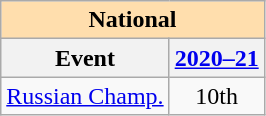<table class="wikitable" style="text-align:center">
<tr>
<th colspan="2" style="background-color: #ffdead; " align="center">National</th>
</tr>
<tr>
<th>Event</th>
<th><a href='#'>2020–21</a></th>
</tr>
<tr>
<td align=left><a href='#'>Russian Champ.</a></td>
<td>10th</td>
</tr>
</table>
